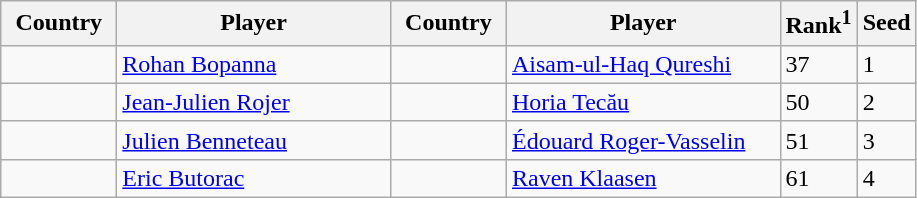<table class="sortable wikitable">
<tr>
<th width="70">Country</th>
<th width="175">Player</th>
<th width="70">Country</th>
<th width="175">Player</th>
<th>Rank<sup>1</sup></th>
<th>Seed</th>
</tr>
<tr>
<td></td>
<td><a href='#'>Rohan Bopanna</a></td>
<td></td>
<td><a href='#'>Aisam-ul-Haq Qureshi</a></td>
<td>37</td>
<td>1</td>
</tr>
<tr>
<td></td>
<td><a href='#'>Jean-Julien Rojer</a></td>
<td></td>
<td><a href='#'>Horia Tecău</a></td>
<td>50</td>
<td>2</td>
</tr>
<tr>
<td></td>
<td><a href='#'>Julien Benneteau</a></td>
<td></td>
<td><a href='#'>Édouard Roger-Vasselin</a></td>
<td>51</td>
<td>3</td>
</tr>
<tr>
<td></td>
<td><a href='#'>Eric Butorac</a></td>
<td></td>
<td><a href='#'>Raven Klaasen</a></td>
<td>61</td>
<td>4</td>
</tr>
</table>
